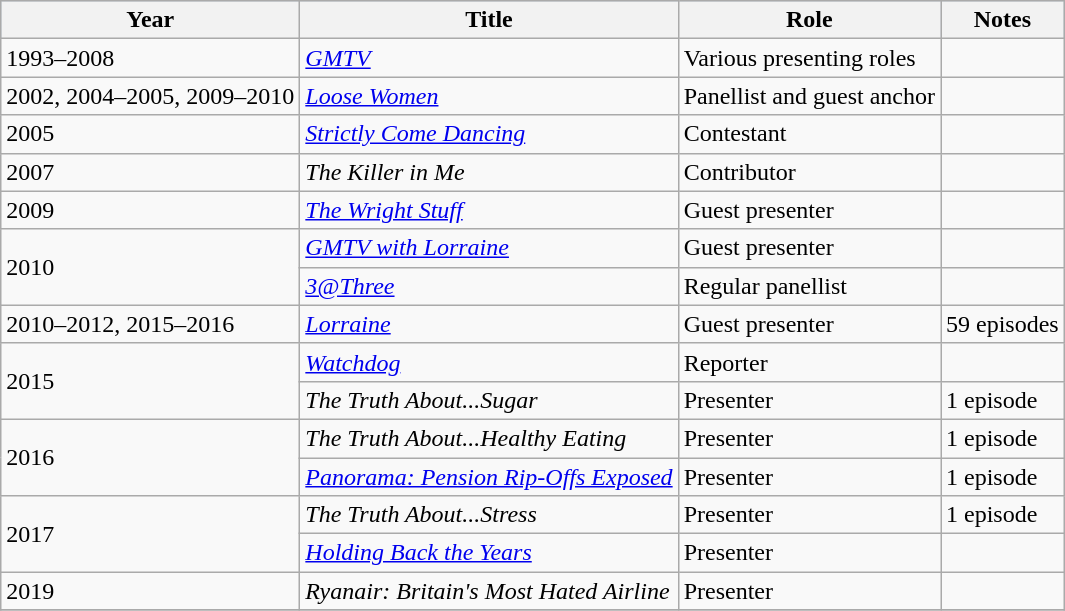<table class="wikitable">
<tr style="background:#b0c4de; text-align:center;">
<th>Year</th>
<th>Title</th>
<th>Role</th>
<th>Notes</th>
</tr>
<tr>
<td>1993–2008</td>
<td><em><a href='#'>GMTV</a></em></td>
<td>Various presenting roles</td>
<td></td>
</tr>
<tr>
<td>2002, 2004–2005, 2009–2010</td>
<td><em><a href='#'>Loose Women</a></em></td>
<td>Panellist and guest anchor</td>
<td></td>
</tr>
<tr>
<td>2005</td>
<td><em><a href='#'>Strictly Come Dancing</a></em></td>
<td>Contestant</td>
<td></td>
</tr>
<tr>
<td>2007</td>
<td><em>The Killer in Me</em></td>
<td>Contributor</td>
<td></td>
</tr>
<tr>
<td>2009</td>
<td><em><a href='#'>The Wright Stuff</a></em></td>
<td>Guest presenter</td>
<td></td>
</tr>
<tr>
<td rowspan=2>2010</td>
<td><em><a href='#'>GMTV with Lorraine</a></em></td>
<td>Guest presenter</td>
<td></td>
</tr>
<tr>
<td><em><a href='#'>3@Three</a></em></td>
<td>Regular panellist</td>
<td></td>
</tr>
<tr>
<td>2010–2012, 2015–2016</td>
<td><em><a href='#'>Lorraine</a></em></td>
<td>Guest presenter</td>
<td>59 episodes</td>
</tr>
<tr>
<td rowspan="2">2015</td>
<td><em><a href='#'>Watchdog</a></em></td>
<td>Reporter</td>
<td></td>
</tr>
<tr>
<td><em>The Truth About...Sugar</em></td>
<td>Presenter</td>
<td>1 episode</td>
</tr>
<tr>
<td rowspan=2>2016</td>
<td><em>The Truth About...Healthy Eating</em></td>
<td>Presenter</td>
<td>1 episode</td>
</tr>
<tr>
<td><em><a href='#'>Panorama: Pension Rip-Offs Exposed</a></em></td>
<td>Presenter</td>
<td>1 episode</td>
</tr>
<tr>
<td rowspan=2>2017</td>
<td><em>The Truth About...Stress</em></td>
<td>Presenter</td>
<td>1 episode</td>
</tr>
<tr>
<td><em><a href='#'>Holding Back the Years</a></em></td>
<td>Presenter</td>
<td></td>
</tr>
<tr>
<td>2019</td>
<td><em>Ryanair: Britain's Most Hated Airline</em></td>
<td>Presenter</td>
<td></td>
</tr>
<tr>
</tr>
</table>
